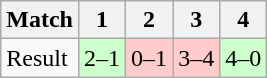<table class="wikitable">
<tr>
<th>Match</th>
<th>1</th>
<th>2</th>
<th>3</th>
<th>4</th>
</tr>
<tr>
<td>Result</td>
<td bgcolor="#CCFFCC">2–1</td>
<td bgcolor="#FFCCCC">0–1</td>
<td bgcolor="#FFCCCC">3–4</td>
<td bgcolor="#CCFFCC">4–0</td>
</tr>
</table>
